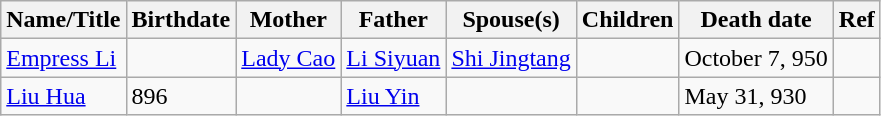<table class="wikitable">
<tr>
<th>Name/Title</th>
<th>Birthdate</th>
<th>Mother</th>
<th>Father</th>
<th>Spouse(s)</th>
<th>Children</th>
<th>Death date</th>
<th>Ref</th>
</tr>
<tr>
<td><a href='#'>Empress Li</a></td>
<td></td>
<td><a href='#'>Lady Cao</a></td>
<td><a href='#'>Li Siyuan</a></td>
<td><a href='#'>Shi Jingtang</a></td>
<td></td>
<td>October 7, 950</td>
<td></td>
</tr>
<tr>
<td><a href='#'>Liu Hua</a></td>
<td>896</td>
<td></td>
<td><a href='#'>Liu Yin</a></td>
<td></td>
<td></td>
<td>May 31, 930</td>
<td></td>
</tr>
</table>
